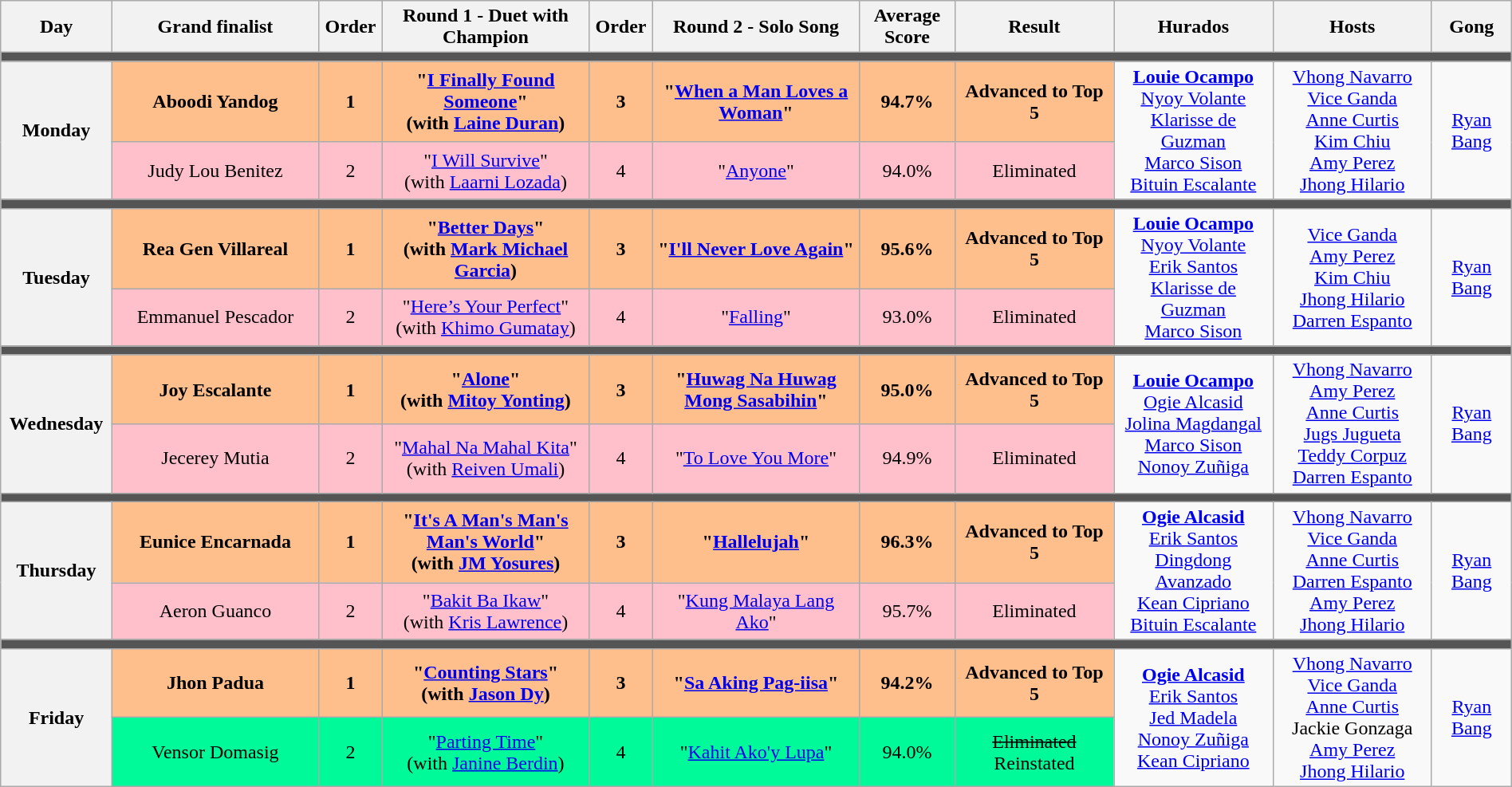<table class="wikitable" style="text-align:center; width:100%;">
<tr>
<th width="07%">Day</th>
<th width="13%">Grand finalist</th>
<th width="04%">Order</th>
<th width="13%">Round 1 - Duet with Champion</th>
<th width="04%">Order</th>
<th width="13%">Round 2 - Solo Song</th>
<th width="06%">Average Score</th>
<th width="10%">Result</th>
<th width="10%">Hurados</th>
<th width="10%">Hosts</th>
<th width="05%">Gong</th>
</tr>
<tr>
<th colspan="11" style="background:#555;"></th>
</tr>
<tr>
<th rowspan="2">Monday<br></th>
<td style="background:#FFBF8C"><strong>Aboodi Yandog</strong></td>
<td style="background:#FFBF8C"><strong>1</strong></td>
<td style="background:#FFBF8C"><strong>"<a href='#'>I Finally Found Someone</a>" <br>(with <a href='#'>Laine Duran</a>)</strong></td>
<td style="background:#FFBF8C"><strong>3</strong></td>
<td style="background:#FFBF8C"><strong>"<a href='#'>When a Man Loves a Woman</a>"</strong></td>
<td style="background:#FFBF8C"><strong>94.7%</strong></td>
<td style="background:#FFBF8C"><strong>Advanced to Top 5</strong></td>
<td rowspan="2"><strong><a href='#'>Louie Ocampo</a></strong><br><a href='#'>Nyoy Volante</a><br><a href='#'>Klarisse de Guzman</a><br><a href='#'>Marco Sison</a><br><a href='#'>Bituin Escalante</a></td>
<td rowspan="2"><a href='#'>Vhong Navarro</a><br><a href='#'>Vice Ganda</a><br><a href='#'>Anne Curtis</a><br><a href='#'>Kim Chiu</a><br><a href='#'>Amy Perez</a><br><a href='#'>Jhong Hilario</a></td>
<td rowspan="2"><a href='#'>Ryan Bang</a></td>
</tr>
<tr style="background:pink" |>
<td>Judy Lou Benitez</td>
<td>2</td>
<td>"<a href='#'>I Will Survive</a>" <br>(with <a href='#'>Laarni Lozada</a>)</td>
<td>4</td>
<td>"<a href='#'>Anyone</a>"</td>
<td>94.0%</td>
<td>Eliminated</td>
</tr>
<tr>
<th colspan="11" style="background:#555;"></th>
</tr>
<tr>
<th rowspan="2">Tuesday<br></th>
<td style="background:#FFBF8C"><strong>Rea Gen Villareal</strong></td>
<td style="background:#FFBF8C"><strong>1</strong></td>
<td style="background:#FFBF8C"><strong>"<a href='#'>Better Days</a>" <br>(with <a href='#'>Mark Michael Garcia</a>)</strong></td>
<td style="background:#FFBF8C"><strong>3</strong></td>
<td style="background:#FFBF8C"><strong>"<a href='#'>I'll Never Love Again</a>"</strong></td>
<td style="background:#FFBF8C"><strong>95.6%</strong></td>
<td style="background:#FFBF8C"><strong>Advanced to Top 5</strong></td>
<td rowspan="2"><strong><a href='#'>Louie Ocampo</a></strong><br><a href='#'>Nyoy Volante</a><br><a href='#'>Erik Santos</a><br><a href='#'>Klarisse de Guzman</a><br><a href='#'>Marco Sison</a></td>
<td rowspan="2"><a href='#'>Vice Ganda</a><br><a href='#'>Amy Perez</a><br><a href='#'>Kim Chiu</a><br><a href='#'>Jhong Hilario</a><br><a href='#'>Darren Espanto</a></td>
<td rowspan="2"><a href='#'>Ryan Bang</a></td>
</tr>
<tr style="background:pink" |>
<td>Emmanuel Pescador</td>
<td>2</td>
<td>"<a href='#'>Here’s Your Perfect</a>" <br>(with <a href='#'>Khimo Gumatay</a>)</td>
<td>4</td>
<td>"<a href='#'>Falling</a>"</td>
<td>93.0%</td>
<td>Eliminated</td>
</tr>
<tr>
<th colspan="11" style="background:#555;"></th>
</tr>
<tr>
<th rowspan="2">Wednesday<br></th>
<td style="background:#FFBF8C"><strong>Joy Escalante</strong></td>
<td style="background:#FFBF8C"><strong>1</strong></td>
<td style="background:#FFBF8C"><strong>"<a href='#'>Alone</a>" <br>(with <a href='#'>Mitoy Yonting</a>)</strong></td>
<td style="background:#FFBF8C"><strong>3</strong></td>
<td style="background:#FFBF8C"><strong>"<a href='#'>Huwag Na Huwag Mong Sasabihin</a>"</strong></td>
<td style="background:#FFBF8C"><strong>95.0%</strong></td>
<td style="background:#FFBF8C"><strong>Advanced to Top 5</strong></td>
<td rowspan="2"><strong><a href='#'>Louie Ocampo</a></strong><br><a href='#'>Ogie Alcasid</a><br><a href='#'>Jolina Magdangal</a><br><a href='#'>Marco Sison</a><br><a href='#'>Nonoy Zuñiga</a></td>
<td rowspan="2"><a href='#'>Vhong Navarro</a><br><a href='#'>Amy Perez</a><br><a href='#'>Anne Curtis</a><br><a href='#'>Jugs Jugueta</a><br><a href='#'>Teddy Corpuz</a><br><a href='#'>Darren Espanto</a></td>
<td rowspan="2"><a href='#'>Ryan Bang</a></td>
</tr>
<tr style="background:pink" |>
<td>Jecerey Mutia</td>
<td>2</td>
<td>"<a href='#'>Mahal Na Mahal Kita</a>" <br>(with <a href='#'>Reiven Umali</a>)</td>
<td>4</td>
<td>"<a href='#'>To Love You More</a>"</td>
<td>94.9%</td>
<td>Eliminated</td>
</tr>
<tr>
<th colspan="11" style="background:#555;"></th>
</tr>
<tr>
<th rowspan="2">Thursday<br></th>
<td style="background:#FFBF8C"><strong>Eunice Encarnada</strong></td>
<td style="background:#FFBF8C"><strong>1</strong></td>
<td style="background:#FFBF8C"><strong>"<a href='#'>It's A Man's Man's Man's World</a>" <br>(with <a href='#'>JM Yosures</a>)</strong></td>
<td style="background:#FFBF8C"><strong>3</strong></td>
<td style="background:#FFBF8C"><strong>"<a href='#'>Hallelujah</a>"</strong></td>
<td style="background:#FFBF8C"><strong>96.3%</strong></td>
<td style="background:#FFBF8C"><strong>Advanced to Top 5</strong></td>
<td rowspan="2"><strong><a href='#'>Ogie Alcasid</a></strong><br><a href='#'>Erik Santos</a><br><a href='#'>Dingdong Avanzado</a><br><a href='#'>Kean Cipriano</a><br><a href='#'>Bituin Escalante</a></td>
<td rowspan="2"><a href='#'>Vhong Navarro</a><br><a href='#'>Vice Ganda</a><br><a href='#'>Anne Curtis</a><br><a href='#'>Darren Espanto</a><br><a href='#'>Amy Perez</a><br><a href='#'>Jhong Hilario</a></td>
<td rowspan="2"><a href='#'>Ryan Bang</a></td>
</tr>
<tr style="background:pink" |>
<td>Aeron Guanco</td>
<td>2</td>
<td>"<a href='#'>Bakit Ba Ikaw</a>" <br>(with <a href='#'>Kris Lawrence</a>)</td>
<td>4</td>
<td>"<a href='#'>Kung Malaya Lang Ako</a>"</td>
<td>95.7%</td>
<td>Eliminated</td>
</tr>
<tr>
<th colspan="11" style="background:#555;"></th>
</tr>
<tr>
<th rowspan="2">Friday<br></th>
<td style="background:#FFBF8C"><strong>Jhon Padua</strong></td>
<td style="background:#FFBF8C"><strong>1</strong></td>
<td style="background:#FFBF8C"><strong>"<a href='#'>Counting Stars</a>" <br>(with <a href='#'>Jason Dy</a>)</strong></td>
<td style="background:#FFBF8C"><strong>3</strong></td>
<td style="background:#FFBF8C"><strong>"<a href='#'>Sa Aking Pag-iisa</a>"</strong></td>
<td style="background:#FFBF8C"><strong>94.2%</strong></td>
<td style="background:#FFBF8C"><strong>Advanced to Top 5</strong></td>
<td rowspan="2"><strong><a href='#'>Ogie Alcasid</a></strong><br><a href='#'>Erik Santos</a><br><a href='#'>Jed Madela</a><br><a href='#'>Nonoy Zuñiga</a><br><a href='#'>Kean Cipriano</a></td>
<td rowspan="2"><a href='#'>Vhong Navarro</a><br><a href='#'>Vice Ganda</a><br><a href='#'>Anne Curtis</a><br>Jackie Gonzaga<br><a href='#'>Amy Perez</a><br><a href='#'>Jhong Hilario</a></td>
<td rowspan="2"><a href='#'>Ryan Bang</a></td>
</tr>
<tr style="background:#00fa9a" |>
<td>Vensor Domasig</td>
<td>2</td>
<td>"<a href='#'>Parting Time</a>" <br>(with <a href='#'>Janine Berdin</a>)</td>
<td>4</td>
<td>"<a href='#'>Kahit Ako'y Lupa</a>"</td>
<td>94.0%</td>
<td><s>Eliminated</s><br>Reinstated</td>
</tr>
</table>
